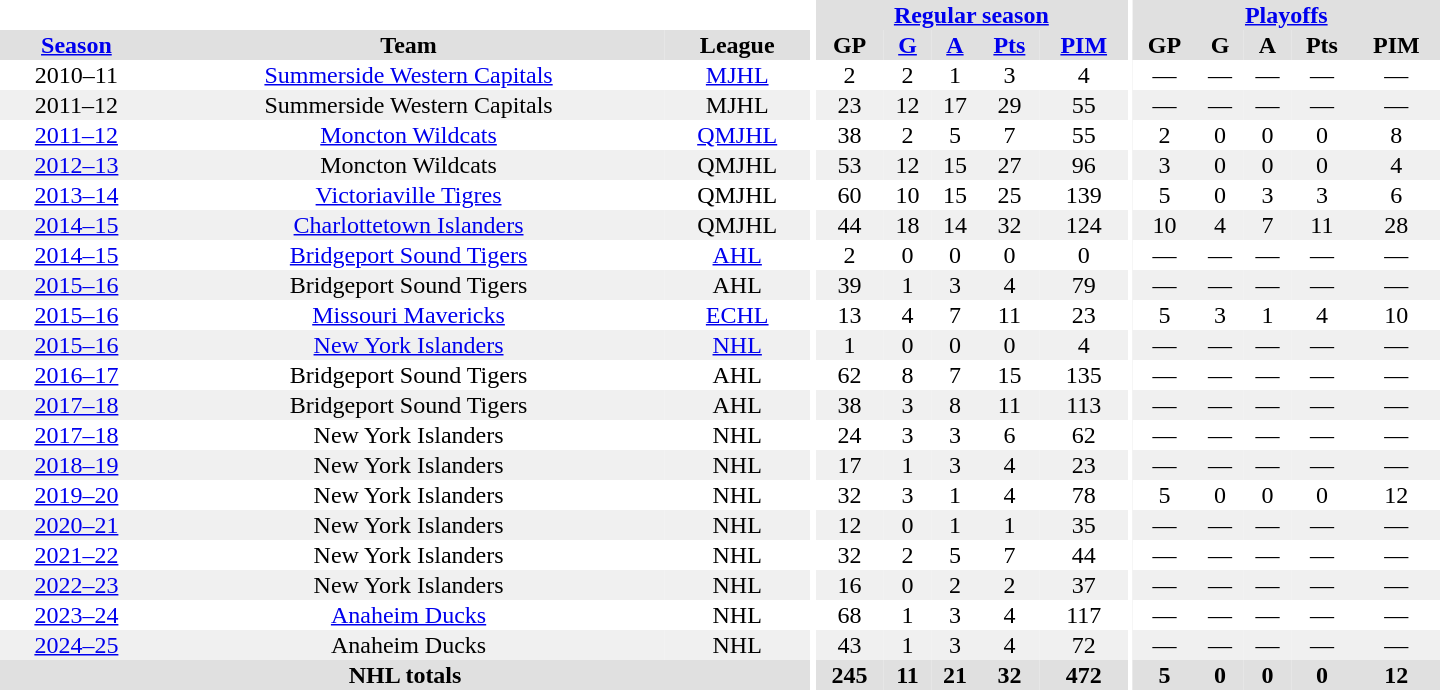<table border="0" cellpadding="1" cellspacing="0" style="text-align:center; width:60em">
<tr bgcolor="#e0e0e0">
<th colspan="3" bgcolor="#ffffff"></th>
<th rowspan="99" bgcolor="#ffffff"></th>
<th colspan="5"><a href='#'>Regular season</a></th>
<th rowspan="99" bgcolor="#ffffff"></th>
<th colspan="5"><a href='#'>Playoffs</a></th>
</tr>
<tr bgcolor="#e0e0e0">
<th><a href='#'>Season</a></th>
<th>Team</th>
<th>League</th>
<th>GP</th>
<th><a href='#'>G</a></th>
<th><a href='#'>A</a></th>
<th><a href='#'>Pts</a></th>
<th><a href='#'>PIM</a></th>
<th>GP</th>
<th>G</th>
<th>A</th>
<th>Pts</th>
<th>PIM</th>
</tr>
<tr>
<td>2010–11</td>
<td><a href='#'>Summerside Western Capitals</a></td>
<td><a href='#'>MJHL</a></td>
<td>2</td>
<td>2</td>
<td>1</td>
<td>3</td>
<td>4</td>
<td>—</td>
<td>—</td>
<td>—</td>
<td>—</td>
<td>—</td>
</tr>
<tr bgcolor="#f0f0f0">
<td>2011–12</td>
<td>Summerside Western Capitals</td>
<td>MJHL</td>
<td>23</td>
<td>12</td>
<td>17</td>
<td>29</td>
<td>55</td>
<td>—</td>
<td>—</td>
<td>—</td>
<td>—</td>
<td>—</td>
</tr>
<tr>
<td><a href='#'>2011–12</a></td>
<td><a href='#'>Moncton Wildcats</a></td>
<td><a href='#'>QMJHL</a></td>
<td>38</td>
<td>2</td>
<td>5</td>
<td>7</td>
<td>55</td>
<td>2</td>
<td>0</td>
<td>0</td>
<td>0</td>
<td>8</td>
</tr>
<tr bgcolor="#f0f0f0">
<td><a href='#'>2012–13</a></td>
<td>Moncton Wildcats</td>
<td>QMJHL</td>
<td>53</td>
<td>12</td>
<td>15</td>
<td>27</td>
<td>96</td>
<td>3</td>
<td>0</td>
<td>0</td>
<td>0</td>
<td>4</td>
</tr>
<tr>
<td><a href='#'>2013–14</a></td>
<td><a href='#'>Victoriaville Tigres</a></td>
<td>QMJHL</td>
<td>60</td>
<td>10</td>
<td>15</td>
<td>25</td>
<td>139</td>
<td>5</td>
<td>0</td>
<td>3</td>
<td>3</td>
<td>6</td>
</tr>
<tr bgcolor="#f0f0f0">
<td><a href='#'>2014–15</a></td>
<td><a href='#'>Charlottetown Islanders</a></td>
<td>QMJHL</td>
<td>44</td>
<td>18</td>
<td>14</td>
<td>32</td>
<td>124</td>
<td>10</td>
<td>4</td>
<td>7</td>
<td>11</td>
<td>28</td>
</tr>
<tr>
<td><a href='#'>2014–15</a></td>
<td><a href='#'>Bridgeport Sound Tigers</a></td>
<td><a href='#'>AHL</a></td>
<td>2</td>
<td>0</td>
<td>0</td>
<td>0</td>
<td>0</td>
<td>—</td>
<td>—</td>
<td>—</td>
<td>—</td>
<td>—</td>
</tr>
<tr bgcolor="#f0f0f0">
<td><a href='#'>2015–16</a></td>
<td>Bridgeport Sound Tigers</td>
<td>AHL</td>
<td>39</td>
<td>1</td>
<td>3</td>
<td>4</td>
<td>79</td>
<td>—</td>
<td>—</td>
<td>—</td>
<td>—</td>
<td>—</td>
</tr>
<tr>
<td><a href='#'>2015–16</a></td>
<td><a href='#'>Missouri Mavericks</a></td>
<td><a href='#'>ECHL</a></td>
<td>13</td>
<td>4</td>
<td>7</td>
<td>11</td>
<td>23</td>
<td>5</td>
<td>3</td>
<td>1</td>
<td>4</td>
<td>10</td>
</tr>
<tr bgcolor="#f0f0f0">
<td><a href='#'>2015–16</a></td>
<td><a href='#'>New York Islanders</a></td>
<td><a href='#'>NHL</a></td>
<td>1</td>
<td>0</td>
<td>0</td>
<td>0</td>
<td>4</td>
<td>—</td>
<td>—</td>
<td>—</td>
<td>—</td>
<td>—</td>
</tr>
<tr>
<td><a href='#'>2016–17</a></td>
<td>Bridgeport Sound Tigers</td>
<td>AHL</td>
<td>62</td>
<td>8</td>
<td>7</td>
<td>15</td>
<td>135</td>
<td>—</td>
<td>—</td>
<td>—</td>
<td>—</td>
<td>—</td>
</tr>
<tr bgcolor="#f0f0f0">
<td><a href='#'>2017–18</a></td>
<td>Bridgeport Sound Tigers</td>
<td>AHL</td>
<td>38</td>
<td>3</td>
<td>8</td>
<td>11</td>
<td>113</td>
<td>—</td>
<td>—</td>
<td>—</td>
<td>—</td>
<td>—</td>
</tr>
<tr>
<td><a href='#'>2017–18</a></td>
<td>New York Islanders</td>
<td>NHL</td>
<td>24</td>
<td>3</td>
<td>3</td>
<td>6</td>
<td>62</td>
<td>—</td>
<td>—</td>
<td>—</td>
<td>—</td>
<td>—</td>
</tr>
<tr bgcolor="#f0f0f0">
<td><a href='#'>2018–19</a></td>
<td>New York Islanders</td>
<td>NHL</td>
<td>17</td>
<td>1</td>
<td>3</td>
<td>4</td>
<td>23</td>
<td>—</td>
<td>—</td>
<td>—</td>
<td>—</td>
<td>—</td>
</tr>
<tr>
<td><a href='#'>2019–20</a></td>
<td>New York Islanders</td>
<td>NHL</td>
<td>32</td>
<td>3</td>
<td>1</td>
<td>4</td>
<td>78</td>
<td>5</td>
<td>0</td>
<td>0</td>
<td>0</td>
<td>12</td>
</tr>
<tr bgcolor="#f0f0f0">
<td><a href='#'>2020–21</a></td>
<td>New York Islanders</td>
<td>NHL</td>
<td>12</td>
<td>0</td>
<td>1</td>
<td>1</td>
<td>35</td>
<td>—</td>
<td>—</td>
<td>—</td>
<td>—</td>
<td>—</td>
</tr>
<tr>
<td><a href='#'>2021–22</a></td>
<td>New York Islanders</td>
<td>NHL</td>
<td>32</td>
<td>2</td>
<td>5</td>
<td>7</td>
<td>44</td>
<td>—</td>
<td>—</td>
<td>—</td>
<td>—</td>
<td>—</td>
</tr>
<tr bgcolor="#f0f0f0">
<td><a href='#'>2022–23</a></td>
<td>New York Islanders</td>
<td>NHL</td>
<td>16</td>
<td>0</td>
<td>2</td>
<td>2</td>
<td>37</td>
<td>—</td>
<td>—</td>
<td>—</td>
<td>—</td>
<td>—</td>
</tr>
<tr>
<td><a href='#'>2023–24</a></td>
<td><a href='#'>Anaheim Ducks</a></td>
<td>NHL</td>
<td>68</td>
<td>1</td>
<td>3</td>
<td>4</td>
<td>117</td>
<td>—</td>
<td>—</td>
<td>—</td>
<td>—</td>
<td>—</td>
</tr>
<tr bgcolor="#f0f0f0">
<td><a href='#'>2024–25</a></td>
<td>Anaheim Ducks</td>
<td>NHL</td>
<td>43</td>
<td>1</td>
<td>3</td>
<td>4</td>
<td>72</td>
<td>—</td>
<td>—</td>
<td>—</td>
<td>—</td>
<td>—</td>
</tr>
<tr bgcolor="#e0e0e0">
<th colspan="3">NHL totals</th>
<th>245</th>
<th>11</th>
<th>21</th>
<th>32</th>
<th>472</th>
<th>5</th>
<th>0</th>
<th>0</th>
<th>0</th>
<th>12</th>
</tr>
</table>
